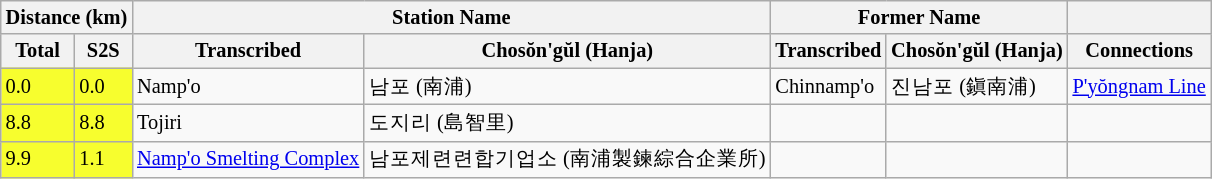<table class="wikitable" style="font-size:85%;">
<tr>
<th colspan="2">Distance (km)</th>
<th colspan="2">Station Name</th>
<th colspan="2">Former Name</th>
<th></th>
</tr>
<tr>
<th>Total</th>
<th>S2S</th>
<th>Transcribed</th>
<th>Chosŏn'gŭl (Hanja)</th>
<th>Transcribed</th>
<th>Chosŏn'gŭl (Hanja)</th>
<th>Connections</th>
</tr>
<tr>
<td bgcolor=#F7FE2E>0.0</td>
<td bgcolor=#F7FE2E>0.0</td>
<td>Namp'o</td>
<td>남포 (南浦)</td>
<td>Chinnamp'o</td>
<td>진남포 (鎭南浦)</td>
<td><a href='#'>P'yŏngnam Line</a></td>
</tr>
<tr>
<td bgcolor=#F7FE2E>8.8</td>
<td bgcolor=#F7FE2E>8.8</td>
<td>Tojiri</td>
<td>도지리 (島智里)</td>
<td></td>
<td></td>
<td></td>
</tr>
<tr>
<td bgcolor=#F7FE2E>9.9</td>
<td bgcolor=#F7FE2E>1.1</td>
<td><a href='#'>Namp'o Smelting Complex</a></td>
<td>남포제련련합기업소 (南浦製鍊綜合企業所)</td>
<td></td>
<td></td>
<td></td>
</tr>
</table>
